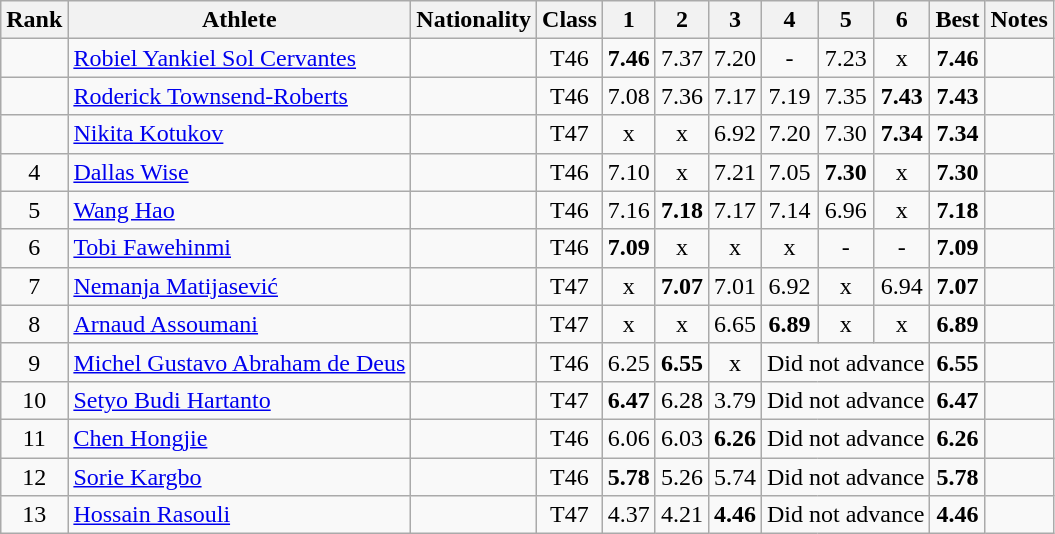<table class="wikitable sortable" style="text-align:center">
<tr>
<th>Rank</th>
<th>Athlete</th>
<th>Nationality</th>
<th>Class</th>
<th>1</th>
<th>2</th>
<th>3</th>
<th>4</th>
<th>5</th>
<th>6</th>
<th>Best</th>
<th>Notes</th>
</tr>
<tr>
<td></td>
<td style="text-align:left;"><a href='#'>Robiel Yankiel Sol Cervantes</a></td>
<td style="text-align:left;"></td>
<td>T46</td>
<td><strong>7.46</strong></td>
<td>7.37</td>
<td>7.20</td>
<td>-</td>
<td>7.23</td>
<td>x</td>
<td><strong>7.46</strong></td>
<td></td>
</tr>
<tr>
<td></td>
<td style="text-align:left;"><a href='#'>Roderick Townsend-Roberts</a></td>
<td style="text-align:left;"></td>
<td>T46</td>
<td>7.08</td>
<td>7.36</td>
<td>7.17</td>
<td>7.19</td>
<td>7.35</td>
<td><strong>7.43</strong></td>
<td><strong>7.43</strong></td>
<td></td>
</tr>
<tr>
<td></td>
<td style="text-align:left;"><a href='#'>Nikita Kotukov</a></td>
<td style="text-align:left;"></td>
<td>T47</td>
<td>x</td>
<td>x</td>
<td>6.92</td>
<td>7.20</td>
<td>7.30</td>
<td><strong>7.34</strong></td>
<td><strong>7.34</strong></td>
<td></td>
</tr>
<tr>
<td>4</td>
<td style="text-align:left;"><a href='#'>Dallas Wise</a></td>
<td style="text-align:left;"></td>
<td>T46</td>
<td>7.10</td>
<td>x</td>
<td>7.21</td>
<td>7.05</td>
<td><strong>7.30</strong></td>
<td>x</td>
<td><strong>7.30</strong></td>
<td></td>
</tr>
<tr>
<td>5</td>
<td style="text-align:left;"><a href='#'>Wang Hao</a></td>
<td style="text-align:left;"></td>
<td>T46</td>
<td>7.16</td>
<td><strong>7.18</strong></td>
<td>7.17</td>
<td>7.14</td>
<td>6.96</td>
<td>x</td>
<td><strong>7.18</strong></td>
<td></td>
</tr>
<tr>
<td>6</td>
<td style="text-align:left;"><a href='#'>Tobi Fawehinmi</a></td>
<td style="text-align:left;"></td>
<td>T46</td>
<td><strong>7.09</strong></td>
<td>x</td>
<td>x</td>
<td>x</td>
<td>-</td>
<td>-</td>
<td><strong>7.09</strong></td>
<td></td>
</tr>
<tr>
<td>7</td>
<td style="text-align:left;"><a href='#'>Nemanja Matijasević</a></td>
<td style="text-align:left;"></td>
<td>T47</td>
<td>x</td>
<td><strong>7.07</strong></td>
<td>7.01</td>
<td>6.92</td>
<td>x</td>
<td>6.94</td>
<td><strong>7.07</strong></td>
<td></td>
</tr>
<tr>
<td>8</td>
<td style="text-align:left;"><a href='#'>Arnaud Assoumani</a></td>
<td style="text-align:left;"></td>
<td>T47</td>
<td>x</td>
<td>x</td>
<td>6.65</td>
<td><strong>6.89</strong></td>
<td>x</td>
<td>x</td>
<td><strong>6.89</strong></td>
<td></td>
</tr>
<tr>
<td>9</td>
<td style="text-align:left;"><a href='#'>Michel Gustavo Abraham de Deus</a></td>
<td style="text-align:left;"></td>
<td>T46</td>
<td>6.25</td>
<td><strong>6.55</strong></td>
<td>x</td>
<td colspan="3">Did not advance</td>
<td><strong>6.55</strong></td>
<td></td>
</tr>
<tr>
<td>10</td>
<td style="text-align:left;"><a href='#'>Setyo Budi Hartanto</a></td>
<td style="text-align:left;"></td>
<td>T47</td>
<td><strong>6.47</strong></td>
<td>6.28</td>
<td>3.79</td>
<td colspan="3">Did not advance</td>
<td><strong>6.47</strong></td>
<td></td>
</tr>
<tr>
<td>11</td>
<td style="text-align:left;"><a href='#'>Chen Hongjie</a></td>
<td style="text-align:left;"></td>
<td>T46</td>
<td>6.06</td>
<td>6.03</td>
<td><strong>6.26</strong></td>
<td colspan="3">Did not advance</td>
<td><strong>6.26</strong></td>
<td></td>
</tr>
<tr>
<td>12</td>
<td style="text-align:left;"><a href='#'>Sorie Kargbo</a></td>
<td style="text-align:left;"></td>
<td>T46</td>
<td><strong>5.78</strong></td>
<td>5.26</td>
<td>5.74</td>
<td colspan="3">Did not advance</td>
<td><strong>5.78</strong></td>
<td></td>
</tr>
<tr>
<td>13</td>
<td style="text-align:left;"><a href='#'>Hossain Rasouli</a></td>
<td style="text-align:left;"></td>
<td>T47</td>
<td>4.37</td>
<td>4.21</td>
<td><strong>4.46</strong></td>
<td colspan="3">Did not advance</td>
<td><strong>4.46</strong></td>
<td></td>
</tr>
</table>
